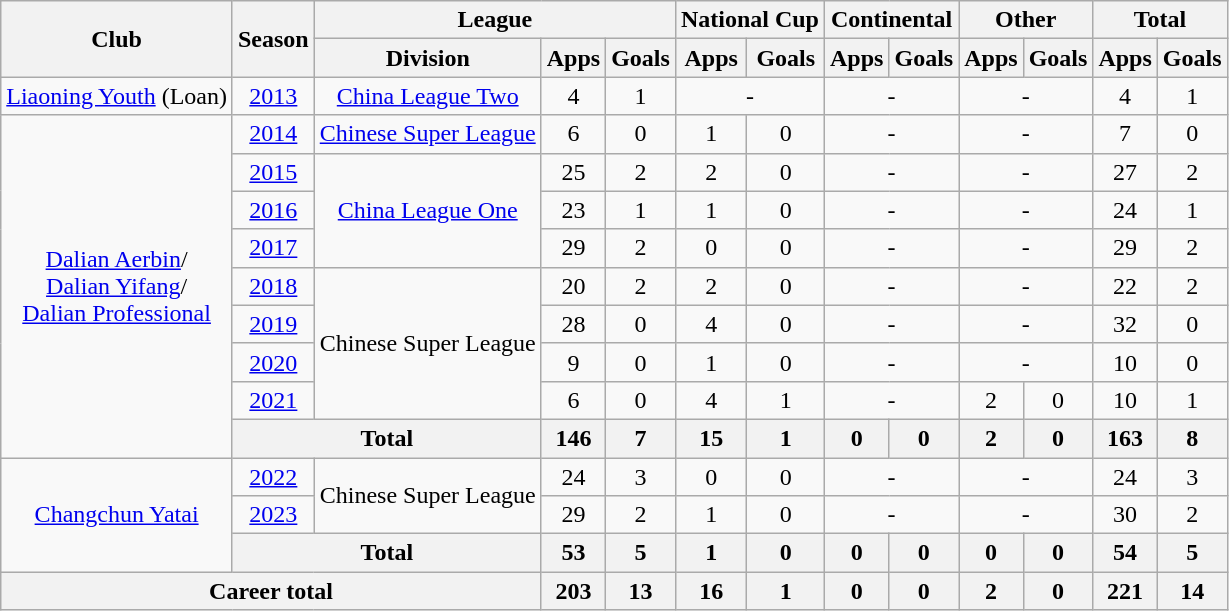<table class="wikitable" style="text-align: center">
<tr>
<th rowspan="2">Club</th>
<th rowspan="2">Season</th>
<th colspan="3">League</th>
<th colspan="2">National Cup</th>
<th colspan="2">Continental</th>
<th colspan="2">Other</th>
<th colspan="2">Total</th>
</tr>
<tr>
<th>Division</th>
<th>Apps</th>
<th>Goals</th>
<th>Apps</th>
<th>Goals</th>
<th>Apps</th>
<th>Goals</th>
<th>Apps</th>
<th>Goals</th>
<th>Apps</th>
<th>Goals</th>
</tr>
<tr>
<td><a href='#'>Liaoning Youth</a> (Loan)</td>
<td><a href='#'>2013</a></td>
<td><a href='#'>China League Two</a></td>
<td>4</td>
<td>1</td>
<td colspan="2">-</td>
<td colspan="2">-</td>
<td colspan="2">-</td>
<td>4</td>
<td>1</td>
</tr>
<tr>
<td rowspan="9"><a href='#'>Dalian Aerbin</a>/<br><a href='#'>Dalian Yifang</a>/<br><a href='#'>Dalian Professional</a></td>
<td><a href='#'>2014</a></td>
<td><a href='#'>Chinese Super League</a></td>
<td>6</td>
<td>0</td>
<td>1</td>
<td>0</td>
<td colspan="2">-</td>
<td colspan="2">-</td>
<td>7</td>
<td>0</td>
</tr>
<tr>
<td><a href='#'>2015</a></td>
<td rowspan="3"><a href='#'>China League One</a></td>
<td>25</td>
<td>2</td>
<td>2</td>
<td>0</td>
<td colspan="2">-</td>
<td colspan="2">-</td>
<td>27</td>
<td>2</td>
</tr>
<tr>
<td><a href='#'>2016</a></td>
<td>23</td>
<td>1</td>
<td>1</td>
<td>0</td>
<td colspan="2">-</td>
<td colspan="2">-</td>
<td>24</td>
<td>1</td>
</tr>
<tr>
<td><a href='#'>2017</a></td>
<td>29</td>
<td>2</td>
<td>0</td>
<td>0</td>
<td colspan="2">-</td>
<td colspan="2">-</td>
<td>29</td>
<td>2</td>
</tr>
<tr>
<td><a href='#'>2018</a></td>
<td rowspan="4">Chinese Super League</td>
<td>20</td>
<td>2</td>
<td>2</td>
<td>0</td>
<td colspan="2">-</td>
<td colspan="2">-</td>
<td>22</td>
<td>2</td>
</tr>
<tr>
<td><a href='#'>2019</a></td>
<td>28</td>
<td>0</td>
<td>4</td>
<td>0</td>
<td colspan="2">-</td>
<td colspan="2">-</td>
<td>32</td>
<td>0</td>
</tr>
<tr>
<td><a href='#'>2020</a></td>
<td>9</td>
<td>0</td>
<td>1</td>
<td>0</td>
<td colspan="2">-</td>
<td colspan="2">-</td>
<td>10</td>
<td>0</td>
</tr>
<tr>
<td><a href='#'>2021</a></td>
<td>6</td>
<td>0</td>
<td>4</td>
<td>1</td>
<td colspan="2">-</td>
<td>2</td>
<td>0</td>
<td>10</td>
<td>1</td>
</tr>
<tr>
<th colspan="2">Total</th>
<th>146</th>
<th>7</th>
<th>15</th>
<th>1</th>
<th>0</th>
<th>0</th>
<th>2</th>
<th>0</th>
<th>163</th>
<th>8</th>
</tr>
<tr>
<td rowspan="3"><a href='#'>Changchun Yatai</a></td>
<td><a href='#'>2022</a></td>
<td rowspan="2">Chinese Super League</td>
<td>24</td>
<td>3</td>
<td>0</td>
<td>0</td>
<td colspan="2">-</td>
<td colspan="2">-</td>
<td>24</td>
<td>3</td>
</tr>
<tr>
<td><a href='#'>2023</a></td>
<td>29</td>
<td>2</td>
<td>1</td>
<td>0</td>
<td colspan="2">-</td>
<td colspan="2">-</td>
<td>30</td>
<td>2</td>
</tr>
<tr>
<th colspan="2">Total</th>
<th>53</th>
<th>5</th>
<th>1</th>
<th>0</th>
<th>0</th>
<th>0</th>
<th>0</th>
<th>0</th>
<th>54</th>
<th>5</th>
</tr>
<tr>
<th colspan=3>Career total</th>
<th>203</th>
<th>13</th>
<th>16</th>
<th>1</th>
<th>0</th>
<th>0</th>
<th>2</th>
<th>0</th>
<th>221</th>
<th>14</th>
</tr>
</table>
